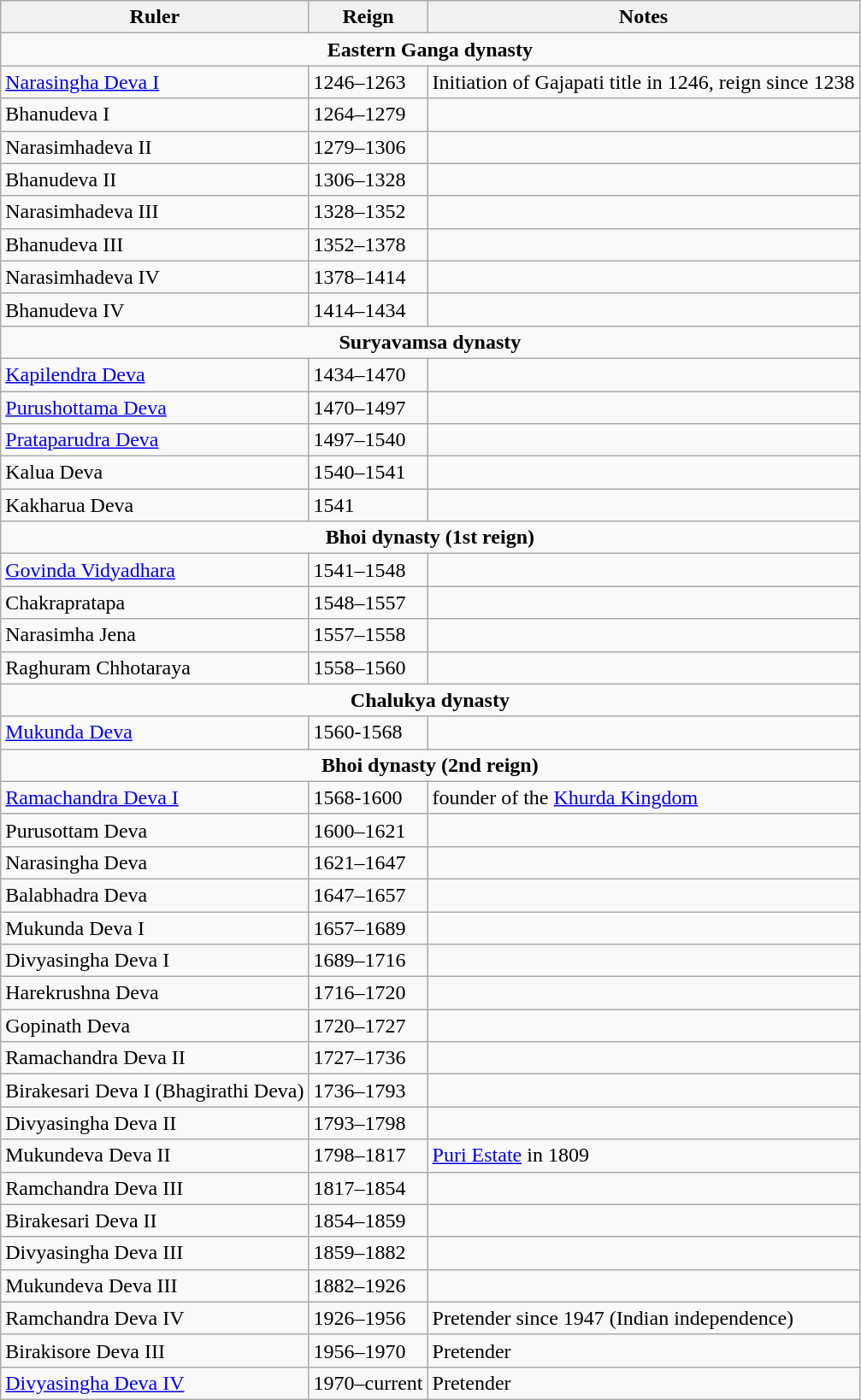<table class="wikitable">
<tr>
<th>Ruler</th>
<th>Reign</th>
<th>Notes</th>
</tr>
<tr>
<td colspan="3" style="text-align:center;"><strong>Eastern Ganga dynasty</strong></td>
</tr>
<tr>
<td><a href='#'>Narasingha Deva I</a></td>
<td>1246–1263</td>
<td>Initiation of Gajapati title in 1246, reign since 1238</td>
</tr>
<tr>
<td>Bhanudeva I</td>
<td>1264–1279</td>
<td></td>
</tr>
<tr>
<td>Narasimhadeva II</td>
<td>1279–1306</td>
<td></td>
</tr>
<tr>
<td>Bhanudeva II</td>
<td>1306–1328</td>
<td></td>
</tr>
<tr>
<td>Narasimhadeva III</td>
<td>1328–1352</td>
<td></td>
</tr>
<tr>
<td>Bhanudeva III</td>
<td>1352–1378</td>
<td></td>
</tr>
<tr>
<td>Narasimhadeva IV</td>
<td>1378–1414</td>
<td></td>
</tr>
<tr>
<td>Bhanudeva IV</td>
<td>1414–1434</td>
<td></td>
</tr>
<tr>
<td colspan="3" style="text-align:center;"><strong>Suryavamsa dynasty</strong></td>
</tr>
<tr>
<td><a href='#'>Kapilendra Deva</a></td>
<td>1434–1470</td>
<td></td>
</tr>
<tr>
<td><a href='#'>Purushottama Deva</a></td>
<td>1470–1497</td>
<td></td>
</tr>
<tr>
<td><a href='#'>Prataparudra Deva</a></td>
<td>1497–1540</td>
<td></td>
</tr>
<tr>
<td>Kalua Deva</td>
<td>1540–1541</td>
<td></td>
</tr>
<tr>
<td>Kakharua Deva</td>
<td>1541</td>
<td></td>
</tr>
<tr>
<td colspan="3" style="text-align:center;"><strong>Bhoi dynasty (1st reign)</strong></td>
</tr>
<tr>
<td><a href='#'>Govinda Vidyadhara</a></td>
<td>1541–1548</td>
<td></td>
</tr>
<tr>
<td>Chakrapratapa</td>
<td>1548–1557</td>
<td></td>
</tr>
<tr>
<td>Narasimha Jena</td>
<td>1557–1558</td>
<td></td>
</tr>
<tr>
<td>Raghuram Chhotaraya</td>
<td>1558–1560</td>
<td></td>
</tr>
<tr>
<td colspan="3" style="text-align:center;"><strong>Chalukya dynasty</strong></td>
</tr>
<tr>
<td><a href='#'>Mukunda Deva</a></td>
<td>1560-1568</td>
<td></td>
</tr>
<tr>
<td colspan="3" style="text-align:center;"><strong>Bhoi dynasty (2nd reign)</strong></td>
</tr>
<tr>
<td><a href='#'>Ramachandra Deva I</a></td>
<td>1568-1600</td>
<td>founder of the <a href='#'>Khurda Kingdom</a></td>
</tr>
<tr>
<td>Purusottam Deva</td>
<td>1600–1621</td>
<td></td>
</tr>
<tr>
<td>Narasingha Deva</td>
<td>1621–1647</td>
<td></td>
</tr>
<tr>
<td>Balabhadra Deva</td>
<td>1647–1657</td>
<td></td>
</tr>
<tr>
<td>Mukunda Deva I</td>
<td>1657–1689</td>
<td></td>
</tr>
<tr>
<td>Divyasingha Deva I</td>
<td>1689–1716</td>
<td></td>
</tr>
<tr>
<td>Harekrushna Deva</td>
<td>1716–1720</td>
<td></td>
</tr>
<tr>
<td>Gopinath Deva</td>
<td>1720–1727</td>
<td></td>
</tr>
<tr>
<td>Ramachandra Deva II</td>
<td>1727–1736</td>
<td></td>
</tr>
<tr>
<td>Birakesari Deva I (Bhagirathi Deva)</td>
<td>1736–1793</td>
<td></td>
</tr>
<tr>
<td>Divyasingha Deva II</td>
<td>1793–1798</td>
<td></td>
</tr>
<tr>
<td>Mukundeva Deva II</td>
<td>1798–1817</td>
<td><a href='#'>Puri Estate</a> in 1809</td>
</tr>
<tr>
<td>Ramchandra Deva III</td>
<td>1817–1854</td>
<td></td>
</tr>
<tr>
<td>Birakesari Deva II</td>
<td>1854–1859</td>
<td></td>
</tr>
<tr>
<td>Divyasingha Deva III</td>
<td>1859–1882</td>
<td></td>
</tr>
<tr>
<td>Mukundeva Deva III</td>
<td>1882–1926</td>
<td></td>
</tr>
<tr>
<td>Ramchandra Deva IV</td>
<td>1926–1956</td>
<td>Pretender since 1947 (Indian independence)</td>
</tr>
<tr>
<td>Birakisore Deva III</td>
<td>1956–1970</td>
<td>Pretender</td>
</tr>
<tr>
<td><a href='#'>Divyasingha Deva IV</a></td>
<td>1970–current</td>
<td>Pretender</td>
</tr>
</table>
